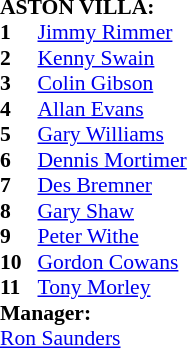<table style="font-size: 90%" cellspacing="0" cellpadding="0">
<tr>
<td colspan="4"><strong>ASTON VILLA:</strong></td>
</tr>
<tr>
<th width="25"></th>
</tr>
<tr>
<td><strong>1</strong></td>
<td> <a href='#'>Jimmy Rimmer</a></td>
</tr>
<tr>
<td><strong>2</strong></td>
<td> <a href='#'>Kenny Swain</a></td>
</tr>
<tr>
<td><strong>3</strong></td>
<td> <a href='#'>Colin Gibson</a></td>
</tr>
<tr>
<td><strong>4</strong></td>
<td> <a href='#'>Allan Evans</a></td>
</tr>
<tr>
<td><strong>5</strong></td>
<td> <a href='#'>Gary Williams</a></td>
</tr>
<tr>
<td><strong>6</strong></td>
<td> <a href='#'>Dennis Mortimer</a></td>
</tr>
<tr>
<td><strong>7</strong></td>
<td> <a href='#'>Des Bremner</a></td>
</tr>
<tr>
<td><strong>8</strong></td>
<td> <a href='#'>Gary Shaw</a></td>
</tr>
<tr>
<td><strong>9</strong></td>
<td> <a href='#'>Peter Withe</a></td>
</tr>
<tr>
<td><strong>10</strong></td>
<td> <a href='#'>Gordon Cowans</a></td>
</tr>
<tr>
<td><strong>11</strong></td>
<td> <a href='#'>Tony Morley</a></td>
</tr>
<tr>
<td colspan=4><strong>Manager:</strong></td>
</tr>
<tr>
<td colspan="4"> <a href='#'>Ron Saunders</a></td>
</tr>
</table>
